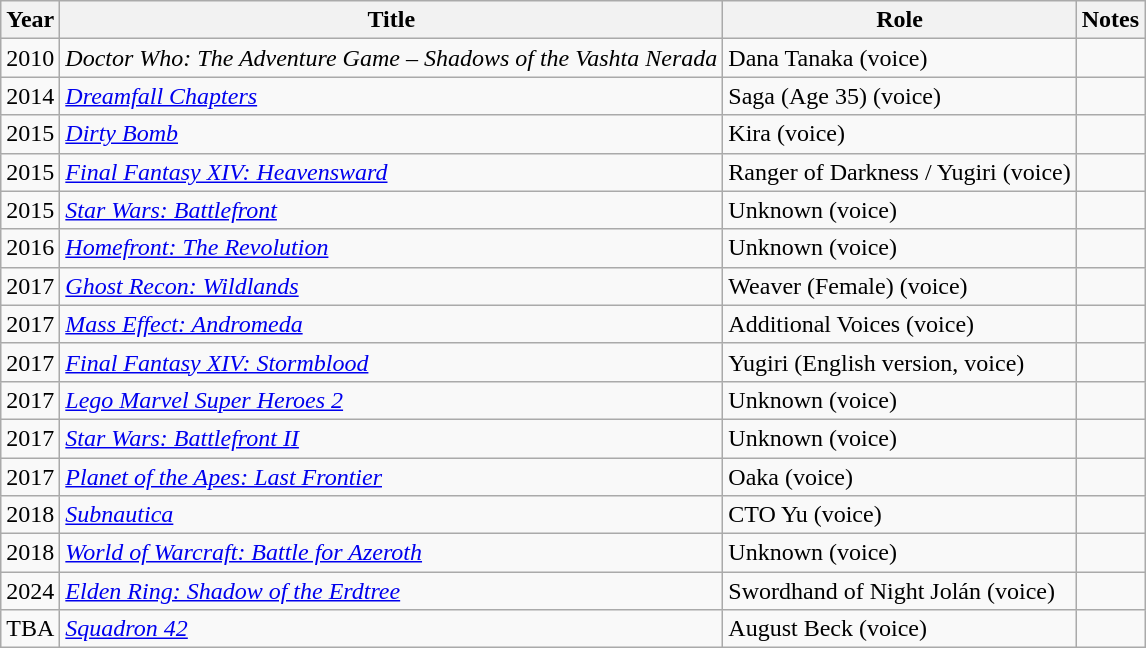<table class="wikitable sortable">
<tr>
<th>Year</th>
<th>Title</th>
<th>Role</th>
<th>Notes</th>
</tr>
<tr>
<td>2010</td>
<td><em>Doctor Who: The Adventure Game – Shadows of the Vashta Nerada</em></td>
<td>Dana Tanaka (voice)</td>
<td></td>
</tr>
<tr>
<td>2014</td>
<td><em><a href='#'>Dreamfall Chapters</a></em></td>
<td>Saga (Age 35) (voice)</td>
<td></td>
</tr>
<tr>
<td>2015</td>
<td><em><a href='#'>Dirty Bomb</a></em></td>
<td>Kira (voice)</td>
<td></td>
</tr>
<tr>
<td>2015</td>
<td><em><a href='#'>Final Fantasy XIV: Heavensward</a></em></td>
<td>Ranger of Darkness / Yugiri (voice)</td>
<td></td>
</tr>
<tr>
<td>2015</td>
<td><em><a href='#'>Star Wars: Battlefront</a></em></td>
<td>Unknown (voice)</td>
<td></td>
</tr>
<tr>
<td>2016</td>
<td><em><a href='#'>Homefront: The Revolution</a></em></td>
<td>Unknown (voice)</td>
<td></td>
</tr>
<tr>
<td>2017</td>
<td><em><a href='#'>Ghost Recon: Wildlands</a></em></td>
<td>Weaver (Female) (voice)</td>
<td></td>
</tr>
<tr>
<td>2017</td>
<td><em><a href='#'>Mass Effect: Andromeda</a></em></td>
<td>Additional Voices (voice)</td>
<td></td>
</tr>
<tr>
<td>2017</td>
<td><em><a href='#'>Final Fantasy XIV: Stormblood</a></em></td>
<td>Yugiri (English version, voice)</td>
<td></td>
</tr>
<tr>
<td>2017</td>
<td><em><a href='#'>Lego Marvel Super Heroes 2</a></em></td>
<td>Unknown (voice)</td>
<td></td>
</tr>
<tr>
<td>2017</td>
<td><em><a href='#'>Star Wars: Battlefront II</a></em></td>
<td>Unknown (voice)</td>
<td></td>
</tr>
<tr>
<td>2017</td>
<td><em><a href='#'>Planet of the Apes: Last Frontier</a></em></td>
<td>Oaka (voice)</td>
<td></td>
</tr>
<tr>
<td>2018</td>
<td><em><a href='#'>Subnautica</a></em></td>
<td>CTO Yu (voice)</td>
<td></td>
</tr>
<tr>
<td>2018</td>
<td><em><a href='#'>World of Warcraft: Battle for Azeroth</a></em></td>
<td>Unknown (voice)</td>
<td></td>
</tr>
<tr>
<td>2024</td>
<td><em><a href='#'>Elden Ring: Shadow of the Erdtree</a></em></td>
<td>Swordhand of Night Jolán (voice)</td>
<td></td>
</tr>
<tr>
<td>TBA</td>
<td><em><a href='#'>Squadron 42</a></em></td>
<td>August Beck (voice)</td>
<td></td>
</tr>
</table>
